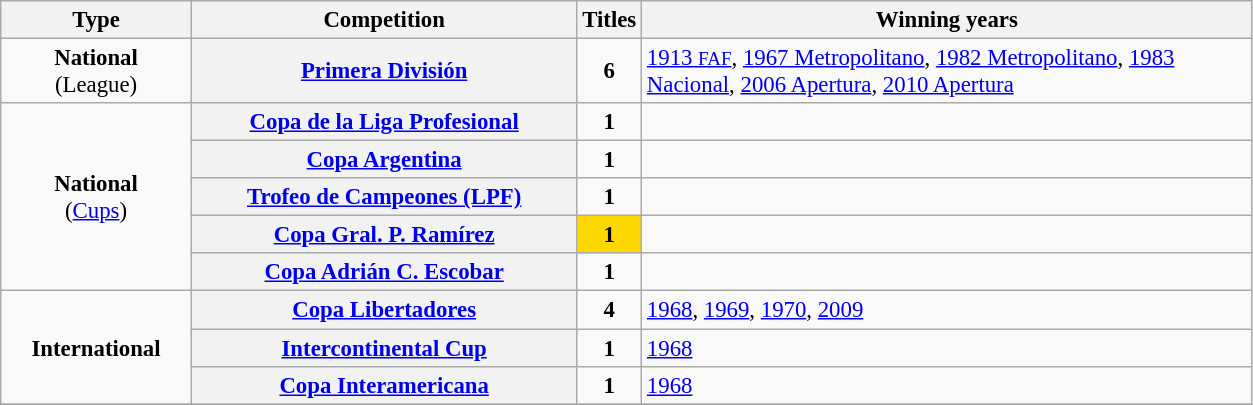<table class="wikitable plainrowheaders" style="font-size:95%; text-align:center;">
<tr>
<th width=120px>Type</th>
<th width=250px>Competition</th>
<th>Titles</th>
<th width=400px>Winning years</th>
</tr>
<tr>
<td><strong>National</strong><br>(League)</td>
<th scope=col><a href='#'>Primera División</a></th>
<td><strong>6</strong></td>
<td align="left"><a href='#'>1913 <small>FAF</small></a>, <a href='#'>1967 Metropolitano</a>, <a href='#'>1982 Metropolitano</a>, <a href='#'>1983 Nacional</a>, <a href='#'>2006 Apertura</a>, <a href='#'>2010 Apertura</a></td>
</tr>
<tr>
<td rowspan="5"><strong>National</strong><br>(<a href='#'>Cups</a>)</td>
<th scope="col"><a href='#'>Copa de la Liga Profesional</a></th>
<td><strong>1</strong></td>
<td></td>
</tr>
<tr>
<th scope="col"><a href='#'>Copa Argentina</a></th>
<td><strong>1</strong></td>
<td></td>
</tr>
<tr>
<th scope="col"><a href='#'>Trofeo de Campeones (LPF)</a></th>
<td><strong>1</strong></td>
<td></td>
</tr>
<tr>
<th scope="col"><a href='#'>Copa Gral. P. Ramírez</a></th>
<td bgcolor="gold"><strong>1</strong></td>
<td></td>
</tr>
<tr>
<th scope="col"><a href='#'>Copa Adrián C. Escobar</a></th>
<td><strong>1</strong></td>
<td></td>
</tr>
<tr>
<td rowspan="3"><strong>International</strong></td>
<th scope="col"><a href='#'>Copa Libertadores</a></th>
<td><strong>4</strong></td>
<td align="left"><a href='#'>1968</a>, <a href='#'>1969</a>, <a href='#'>1970</a>, <a href='#'>2009</a></td>
</tr>
<tr>
<th scope="col"><a href='#'>Intercontinental Cup</a></th>
<td><strong>1</strong></td>
<td align="left"><a href='#'>1968</a></td>
</tr>
<tr>
<th scope="col"><a href='#'>Copa Interamericana</a></th>
<td><strong>1</strong></td>
<td align="left"><a href='#'>1968</a></td>
</tr>
<tr>
</tr>
</table>
